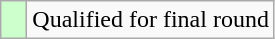<table class="wikitable">
<tr>
<td style="width:10px; background:#cfc"></td>
<td>Qualified for final round</td>
</tr>
</table>
